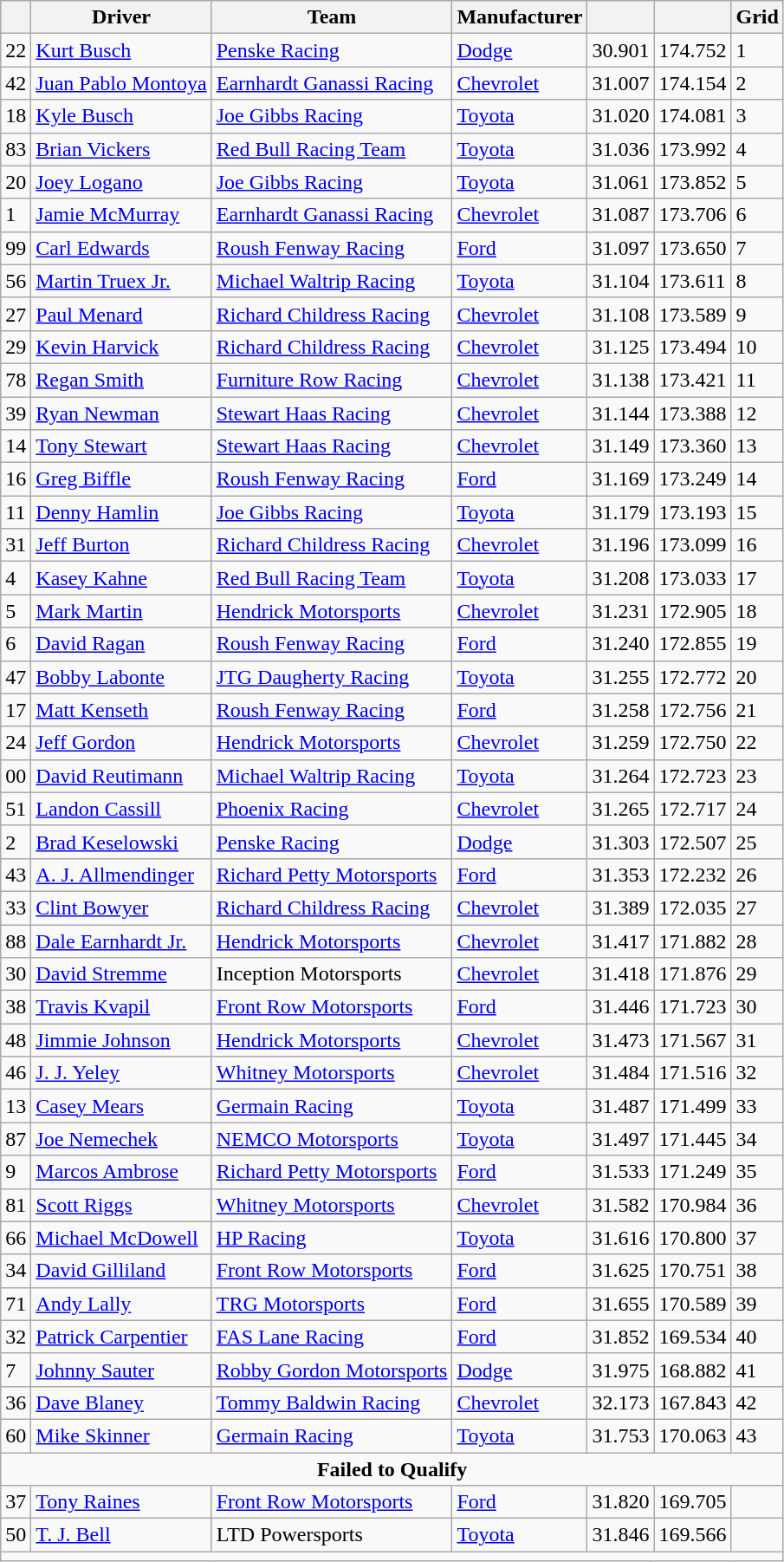<table class="wikitable">
<tr>
<th></th>
<th>Driver</th>
<th>Team</th>
<th>Manufacturer</th>
<th></th>
<th></th>
<th>Grid</th>
</tr>
<tr>
<td>22</td>
<td><a href='#'>Kurt Busch</a></td>
<td><a href='#'>Penske Racing</a></td>
<td><a href='#'>Dodge</a></td>
<td>30.901</td>
<td>174.752</td>
<td>1</td>
</tr>
<tr>
<td>42</td>
<td><a href='#'>Juan Pablo Montoya</a></td>
<td><a href='#'>Earnhardt Ganassi Racing</a></td>
<td><a href='#'>Chevrolet</a></td>
<td>31.007</td>
<td>174.154</td>
<td>2</td>
</tr>
<tr>
<td>18</td>
<td><a href='#'>Kyle Busch</a></td>
<td><a href='#'>Joe Gibbs Racing</a></td>
<td><a href='#'>Toyota</a></td>
<td>31.020</td>
<td>174.081</td>
<td>3</td>
</tr>
<tr>
<td>83</td>
<td><a href='#'>Brian Vickers</a></td>
<td><a href='#'>Red Bull Racing Team</a></td>
<td><a href='#'>Toyota</a></td>
<td>31.036</td>
<td>173.992</td>
<td>4</td>
</tr>
<tr>
<td>20</td>
<td><a href='#'>Joey Logano</a></td>
<td><a href='#'>Joe Gibbs Racing</a></td>
<td><a href='#'>Toyota</a></td>
<td>31.061</td>
<td>173.852</td>
<td>5</td>
</tr>
<tr>
<td>1</td>
<td><a href='#'>Jamie McMurray</a></td>
<td><a href='#'>Earnhardt Ganassi Racing</a></td>
<td><a href='#'>Chevrolet</a></td>
<td>31.087</td>
<td>173.706</td>
<td>6</td>
</tr>
<tr>
<td>99</td>
<td><a href='#'>Carl Edwards</a></td>
<td><a href='#'>Roush Fenway Racing</a></td>
<td><a href='#'>Ford</a></td>
<td>31.097</td>
<td>173.650</td>
<td>7</td>
</tr>
<tr>
<td>56</td>
<td><a href='#'>Martin Truex Jr.</a></td>
<td><a href='#'>Michael Waltrip Racing</a></td>
<td><a href='#'>Toyota</a></td>
<td>31.104</td>
<td>173.611</td>
<td>8</td>
</tr>
<tr>
<td>27</td>
<td><a href='#'>Paul Menard</a></td>
<td><a href='#'>Richard Childress Racing</a></td>
<td><a href='#'>Chevrolet</a></td>
<td>31.108</td>
<td>173.589</td>
<td>9</td>
</tr>
<tr>
<td>29</td>
<td><a href='#'>Kevin Harvick</a></td>
<td><a href='#'>Richard Childress Racing</a></td>
<td><a href='#'>Chevrolet</a></td>
<td>31.125</td>
<td>173.494</td>
<td>10</td>
</tr>
<tr>
<td>78</td>
<td><a href='#'>Regan Smith</a></td>
<td><a href='#'>Furniture Row Racing</a></td>
<td><a href='#'>Chevrolet</a></td>
<td>31.138</td>
<td>173.421</td>
<td>11</td>
</tr>
<tr>
<td>39</td>
<td><a href='#'>Ryan Newman</a></td>
<td><a href='#'>Stewart Haas Racing</a></td>
<td><a href='#'>Chevrolet</a></td>
<td>31.144</td>
<td>173.388</td>
<td>12</td>
</tr>
<tr>
<td>14</td>
<td><a href='#'>Tony Stewart</a></td>
<td><a href='#'>Stewart Haas Racing</a></td>
<td><a href='#'>Chevrolet</a></td>
<td>31.149</td>
<td>173.360</td>
<td>13</td>
</tr>
<tr>
<td>16</td>
<td><a href='#'>Greg Biffle</a></td>
<td><a href='#'>Roush Fenway Racing</a></td>
<td><a href='#'>Ford</a></td>
<td>31.169</td>
<td>173.249</td>
<td>14</td>
</tr>
<tr>
<td>11</td>
<td><a href='#'>Denny Hamlin</a></td>
<td><a href='#'>Joe Gibbs Racing</a></td>
<td><a href='#'>Toyota</a></td>
<td>31.179</td>
<td>173.193</td>
<td>15</td>
</tr>
<tr>
<td>31</td>
<td><a href='#'>Jeff Burton</a></td>
<td><a href='#'>Richard Childress Racing</a></td>
<td><a href='#'>Chevrolet</a></td>
<td>31.196</td>
<td>173.099</td>
<td>16</td>
</tr>
<tr>
<td>4</td>
<td><a href='#'>Kasey Kahne</a></td>
<td><a href='#'>Red Bull Racing Team</a></td>
<td><a href='#'>Toyota</a></td>
<td>31.208</td>
<td>173.033</td>
<td>17</td>
</tr>
<tr>
<td>5</td>
<td><a href='#'>Mark Martin</a></td>
<td><a href='#'>Hendrick Motorsports</a></td>
<td><a href='#'>Chevrolet</a></td>
<td>31.231</td>
<td>172.905</td>
<td>18</td>
</tr>
<tr>
<td>6</td>
<td><a href='#'>David Ragan</a></td>
<td><a href='#'>Roush Fenway Racing</a></td>
<td><a href='#'>Ford</a></td>
<td>31.240</td>
<td>172.855</td>
<td>19</td>
</tr>
<tr>
<td>47</td>
<td><a href='#'>Bobby Labonte</a></td>
<td><a href='#'>JTG Daugherty Racing</a></td>
<td><a href='#'>Toyota</a></td>
<td>31.255</td>
<td>172.772</td>
<td>20</td>
</tr>
<tr>
<td>17</td>
<td><a href='#'>Matt Kenseth</a></td>
<td><a href='#'>Roush Fenway Racing</a></td>
<td><a href='#'>Ford</a></td>
<td>31.258</td>
<td>172.756</td>
<td>21</td>
</tr>
<tr>
<td>24</td>
<td><a href='#'>Jeff Gordon</a></td>
<td><a href='#'>Hendrick Motorsports</a></td>
<td><a href='#'>Chevrolet</a></td>
<td>31.259</td>
<td>172.750</td>
<td>22</td>
</tr>
<tr>
<td>00</td>
<td><a href='#'>David Reutimann</a></td>
<td><a href='#'>Michael Waltrip Racing</a></td>
<td><a href='#'>Toyota</a></td>
<td>31.264</td>
<td>172.723</td>
<td>23</td>
</tr>
<tr>
<td>51</td>
<td><a href='#'>Landon Cassill</a></td>
<td><a href='#'>Phoenix Racing</a></td>
<td><a href='#'>Chevrolet</a></td>
<td>31.265</td>
<td>172.717</td>
<td>24</td>
</tr>
<tr>
<td>2</td>
<td><a href='#'>Brad Keselowski</a></td>
<td><a href='#'>Penske Racing</a></td>
<td><a href='#'>Dodge</a></td>
<td>31.303</td>
<td>172.507</td>
<td>25</td>
</tr>
<tr>
<td>43</td>
<td><a href='#'>A. J. Allmendinger</a></td>
<td><a href='#'>Richard Petty Motorsports</a></td>
<td><a href='#'>Ford</a></td>
<td>31.353</td>
<td>172.232</td>
<td>26</td>
</tr>
<tr>
<td>33</td>
<td><a href='#'>Clint Bowyer</a></td>
<td><a href='#'>Richard Childress Racing</a></td>
<td><a href='#'>Chevrolet</a></td>
<td>31.389</td>
<td>172.035</td>
<td>27</td>
</tr>
<tr>
<td>88</td>
<td><a href='#'>Dale Earnhardt Jr.</a></td>
<td><a href='#'>Hendrick Motorsports</a></td>
<td><a href='#'>Chevrolet</a></td>
<td>31.417</td>
<td>171.882</td>
<td>28</td>
</tr>
<tr>
<td>30</td>
<td><a href='#'>David Stremme</a></td>
<td>Inception Motorsports</td>
<td><a href='#'>Chevrolet</a></td>
<td>31.418</td>
<td>171.876</td>
<td>29</td>
</tr>
<tr>
<td>38</td>
<td><a href='#'>Travis Kvapil</a></td>
<td><a href='#'>Front Row Motorsports</a></td>
<td><a href='#'>Ford</a></td>
<td>31.446</td>
<td>171.723</td>
<td>30</td>
</tr>
<tr>
<td>48</td>
<td><a href='#'>Jimmie Johnson</a></td>
<td><a href='#'>Hendrick Motorsports</a></td>
<td><a href='#'>Chevrolet</a></td>
<td>31.473</td>
<td>171.567</td>
<td>31</td>
</tr>
<tr>
<td>46</td>
<td><a href='#'>J. J. Yeley</a></td>
<td><a href='#'>Whitney Motorsports</a></td>
<td><a href='#'>Chevrolet</a></td>
<td>31.484</td>
<td>171.516</td>
<td>32</td>
</tr>
<tr>
<td>13</td>
<td><a href='#'>Casey Mears</a></td>
<td><a href='#'>Germain Racing</a></td>
<td><a href='#'>Toyota</a></td>
<td>31.487</td>
<td>171.499</td>
<td>33</td>
</tr>
<tr>
<td>87</td>
<td><a href='#'>Joe Nemechek</a></td>
<td><a href='#'>NEMCO Motorsports</a></td>
<td><a href='#'>Toyota</a></td>
<td>31.497</td>
<td>171.445</td>
<td>34</td>
</tr>
<tr>
<td>9</td>
<td><a href='#'>Marcos Ambrose</a></td>
<td><a href='#'>Richard Petty Motorsports</a></td>
<td><a href='#'>Ford</a></td>
<td>31.533</td>
<td>171.249</td>
<td>35</td>
</tr>
<tr>
<td>81</td>
<td><a href='#'>Scott Riggs</a></td>
<td><a href='#'>Whitney Motorsports</a></td>
<td><a href='#'>Chevrolet</a></td>
<td>31.582</td>
<td>170.984</td>
<td>36</td>
</tr>
<tr>
<td>66</td>
<td><a href='#'>Michael McDowell</a></td>
<td><a href='#'>HP Racing</a></td>
<td><a href='#'>Toyota</a></td>
<td>31.616</td>
<td>170.800</td>
<td>37</td>
</tr>
<tr>
<td>34</td>
<td><a href='#'>David Gilliland</a></td>
<td><a href='#'>Front Row Motorsports</a></td>
<td><a href='#'>Ford</a></td>
<td>31.625</td>
<td>170.751</td>
<td>38</td>
</tr>
<tr>
<td>71</td>
<td><a href='#'>Andy Lally</a></td>
<td><a href='#'>TRG Motorsports</a></td>
<td><a href='#'>Ford</a></td>
<td>31.655</td>
<td>170.589</td>
<td>39</td>
</tr>
<tr>
<td>32</td>
<td><a href='#'>Patrick Carpentier</a></td>
<td><a href='#'>FAS Lane Racing</a></td>
<td><a href='#'>Ford</a></td>
<td>31.852</td>
<td>169.534</td>
<td>40</td>
</tr>
<tr>
<td>7</td>
<td><a href='#'>Johnny Sauter</a></td>
<td><a href='#'>Robby Gordon Motorsports</a></td>
<td><a href='#'>Dodge</a></td>
<td>31.975</td>
<td>168.882</td>
<td>41</td>
</tr>
<tr>
<td>36</td>
<td><a href='#'>Dave Blaney</a></td>
<td><a href='#'>Tommy Baldwin Racing</a></td>
<td><a href='#'>Chevrolet</a></td>
<td>32.173</td>
<td>167.843</td>
<td>42</td>
</tr>
<tr>
<td>60</td>
<td><a href='#'>Mike Skinner</a></td>
<td><a href='#'>Germain Racing</a></td>
<td><a href='#'>Toyota</a></td>
<td>31.753</td>
<td>170.063</td>
<td>43</td>
</tr>
<tr>
<td colspan="7" style="text-align:center;"><strong>Failed to Qualify</strong></td>
</tr>
<tr>
<td>37</td>
<td><a href='#'>Tony Raines</a></td>
<td><a href='#'>Front Row Motorsports</a></td>
<td><a href='#'>Ford</a></td>
<td>31.820</td>
<td>169.705</td>
<td></td>
</tr>
<tr>
<td>50</td>
<td><a href='#'>T. J. Bell</a></td>
<td>LTD Powersports</td>
<td><a href='#'>Toyota</a></td>
<td>31.846</td>
<td>169.566</td>
<td></td>
</tr>
<tr>
<td colspan="8"></td>
</tr>
</table>
